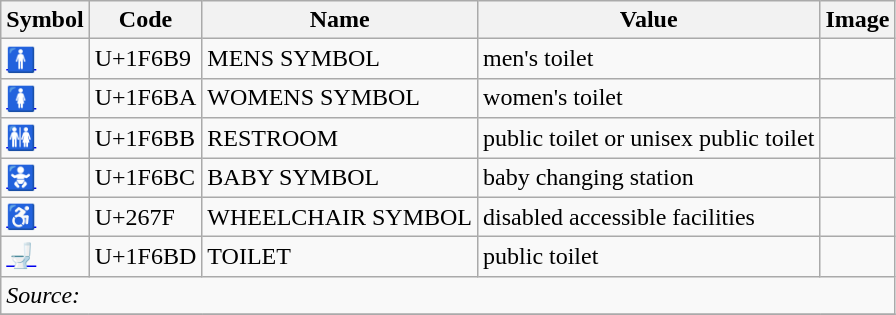<table class=wikitable>
<tr>
<th>Symbol</th>
<th>Code</th>
<th>Name</th>
<th>Value</th>
<th>Image</th>
</tr>
<tr>
<td><span> <a href='#'>🚹</a> </span></td>
<td>U+1F6B9</td>
<td>MENS SYMBOL</td>
<td>men's toilet</td>
<td></td>
</tr>
<tr>
<td><span> <a href='#'>🚺</a> </span></td>
<td>U+1F6BA</td>
<td>WOMENS SYMBOL</td>
<td>women's toilet</td>
<td></td>
</tr>
<tr>
<td><span> <a href='#'>🚻</a> </span></td>
<td>U+1F6BB</td>
<td>RESTROOM</td>
<td>public toilet or unisex public toilet</td>
<td></td>
</tr>
<tr>
<td><span> <a href='#'>🚼</a> </span></td>
<td>U+1F6BC</td>
<td>BABY SYMBOL</td>
<td>baby changing station</td>
<td></td>
</tr>
<tr>
<td><span> <a href='#'>♿</a> </span></td>
<td>U+267F</td>
<td>WHEELCHAIR SYMBOL</td>
<td>disabled accessible facilities</td>
<td></td>
</tr>
<tr>
<td><span> <a href='#'>🚽</a> </span></td>
<td>U+1F6BD</td>
<td>TOILET</td>
<td>public toilet</td>
<td></td>
</tr>
<tr>
<td colspan=5><em>Source:</em></td>
</tr>
<tr>
</tr>
</table>
